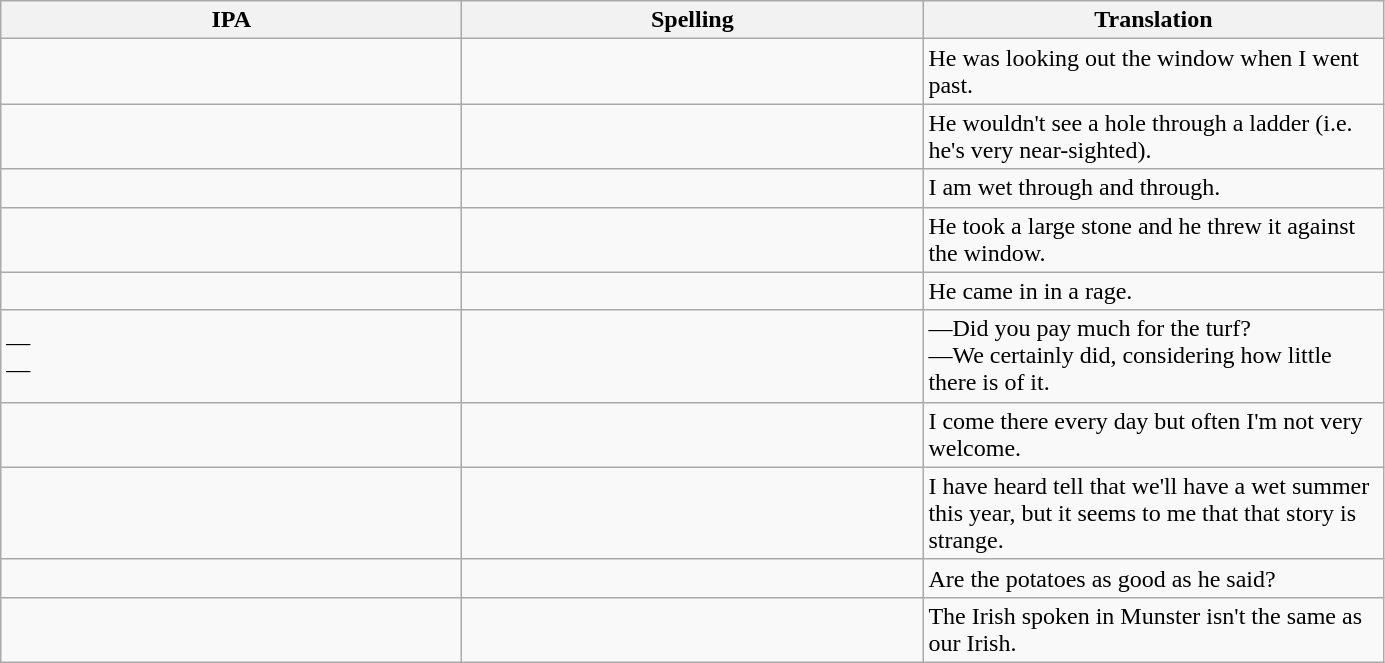<table class="wikitable">
<tr>
<th>IPA</th>
<th>Spelling</th>
<th>Translation</th>
</tr>
<tr>
<td width="300"></td>
<td width="300"> </td>
<td width="300">He was looking out the window when I went past.</td>
</tr>
<tr>
<td></td>
<td></td>
<td>He wouldn't see a hole through a ladder (i.e. he's very near-sighted).</td>
</tr>
<tr>
<td></td>
<td></td>
<td>I am wet through and through.</td>
</tr>
<tr>
<td></td>
<td></td>
<td>He took a large stone and he threw it against the window.</td>
</tr>
<tr>
<td></td>
<td></td>
<td>He came in in a rage.</td>
</tr>
<tr>
<td>―<br>―</td>
<td> <br></td>
<td>―Did you pay much for the turf?<br>―We certainly did, considering how little there is of it.</td>
</tr>
<tr>
<td></td>
<td> </td>
<td>I come there every day but often I'm not very welcome.</td>
</tr>
<tr>
<td></td>
<td> </td>
<td>I have heard tell that we'll have a wet summer this year, but it seems to me that that story is strange.</td>
</tr>
<tr>
<td></td>
<td></td>
<td>Are the potatoes as good as he said?</td>
</tr>
<tr>
<td></td>
<td> </td>
<td>The Irish spoken in Munster isn't the same as our Irish.</td>
</tr>
</table>
